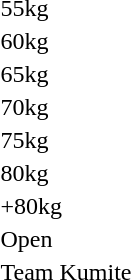<table>
<tr>
<td rowspan="2">55kg</td>
<td rowspan="2"></td>
<td rowspan="2"></td>
<td></td>
</tr>
<tr>
<td></td>
</tr>
<tr>
<td rowspan="2">60kg</td>
<td rowspan="2"></td>
<td rowspan="2"></td>
<td></td>
</tr>
<tr>
<td></td>
</tr>
<tr>
<td rowspan="2">65kg</td>
<td rowspan="2"></td>
<td rowspan="2"></td>
<td></td>
</tr>
<tr>
<td></td>
</tr>
<tr>
<td rowspan="2">70kg</td>
<td rowspan="2"></td>
<td rowspan="2"></td>
<td></td>
</tr>
<tr>
<td></td>
</tr>
<tr>
<td rowspan="2">75kg</td>
<td rowspan="2"></td>
<td rowspan="2"></td>
<td></td>
</tr>
<tr>
<td></td>
</tr>
<tr>
<td rowspan="2">80kg</td>
<td rowspan="2"></td>
<td rowspan="2"></td>
<td></td>
</tr>
<tr>
<td></td>
</tr>
<tr>
<td rowspan="2">+80kg</td>
<td rowspan="2"></td>
<td rowspan="2"></td>
<td></td>
</tr>
<tr>
<td></td>
</tr>
<tr>
<td rowspan="2">Open</td>
<td rowspan="2"></td>
<td rowspan="2"></td>
<td></td>
</tr>
<tr>
<td></td>
</tr>
<tr>
<td rowspan="2">Team Kumite</td>
<td rowspan="2"></td>
<td rowspan="2"></td>
<td></td>
</tr>
<tr>
<td></td>
</tr>
</table>
